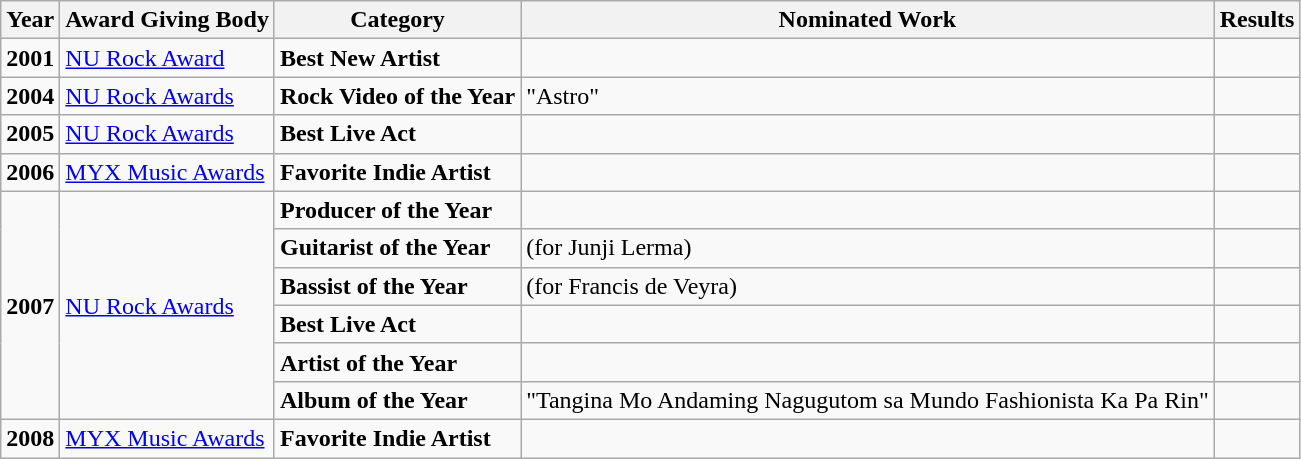<table class="wikitable">
<tr>
<th>Year</th>
<th>Award Giving Body</th>
<th>Category</th>
<th>Nominated Work</th>
<th>Results</th>
</tr>
<tr>
<td><strong>2001</strong></td>
<td><a href='#'>NU Rock Award</a></td>
<td><strong>Best New Artist</strong></td>
<td></td>
<td></td>
</tr>
<tr>
<td><strong>2004</strong></td>
<td><a href='#'>NU Rock Awards</a></td>
<td><strong>Rock Video of the Year</strong></td>
<td>"Astro"</td>
<td></td>
</tr>
<tr>
<td><strong>2005</strong></td>
<td><a href='#'>NU Rock Awards</a></td>
<td><strong>Best Live Act</strong></td>
<td></td>
<td></td>
</tr>
<tr>
<td><strong>2006</strong></td>
<td><a href='#'>MYX Music Awards</a></td>
<td><strong>Favorite Indie Artist</strong></td>
<td></td>
<td></td>
</tr>
<tr>
<td rowspan=6><strong>2007</strong></td>
<td rowspan=6><a href='#'>NU Rock Awards</a></td>
<td><strong>Producer of the Year</strong></td>
<td></td>
<td></td>
</tr>
<tr>
<td><strong>Guitarist of the Year</strong></td>
<td>(for Junji Lerma)</td>
<td></td>
</tr>
<tr>
<td><strong>Bassist of the Year</strong></td>
<td>(for Francis de Veyra)</td>
<td></td>
</tr>
<tr>
<td><strong>Best Live Act</strong></td>
<td></td>
<td></td>
</tr>
<tr>
<td><strong>Artist of the Year</strong></td>
<td></td>
<td></td>
</tr>
<tr>
<td><strong>Album of the Year</strong></td>
<td>"Tangina Mo Andaming Nagugutom sa Mundo Fashionista Ka Pa Rin"</td>
<td></td>
</tr>
<tr>
<td><strong>2008</strong></td>
<td><a href='#'>MYX Music Awards</a></td>
<td><strong>Favorite Indie Artist</strong></td>
<td></td>
<td></td>
</tr>
</table>
